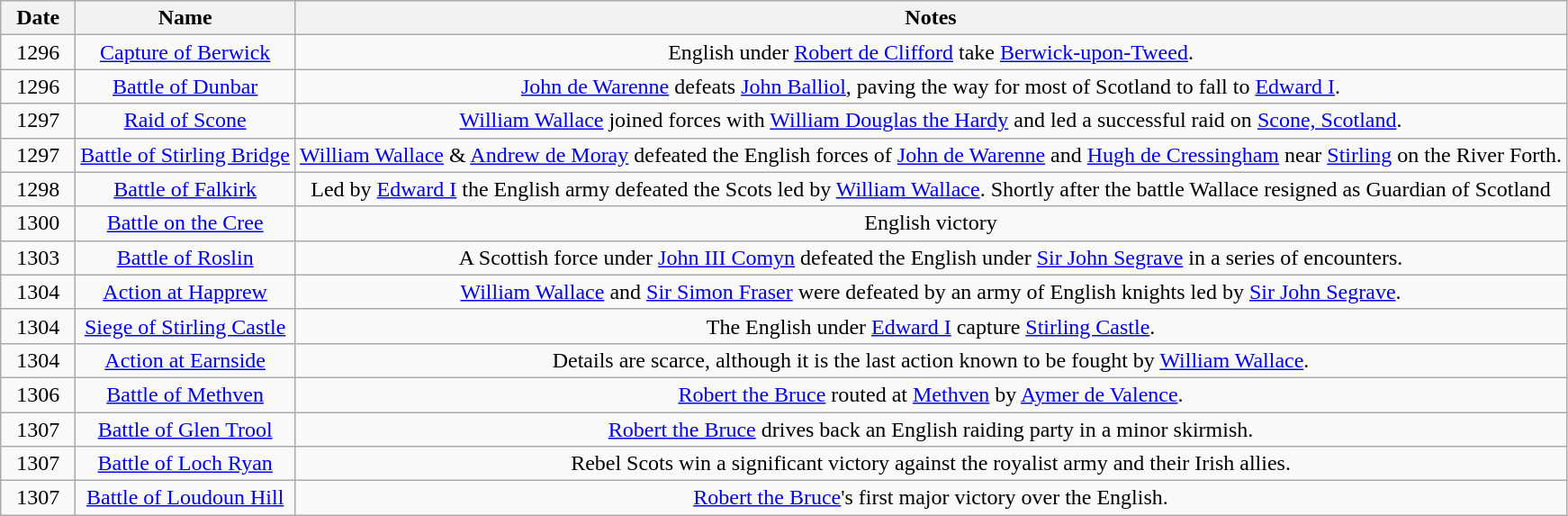<table class="wikitable" style="text-align: center;">
<tr>
<th style="width:3em">Date</th>
<th>Name</th>
<th>Notes</th>
</tr>
<tr>
<td>1296</td>
<td><a href='#'>Capture of Berwick</a></td>
<td>English under <a href='#'>Robert de Clifford</a> take <a href='#'>Berwick-upon-Tweed</a>.</td>
</tr>
<tr>
<td>1296</td>
<td><a href='#'>Battle of Dunbar</a></td>
<td><a href='#'>John de Warenne</a> defeats <a href='#'>John Balliol</a>, paving the way for most of Scotland to fall to <a href='#'>Edward I</a>.</td>
</tr>
<tr>
<td>1297</td>
<td><a href='#'>Raid of Scone</a></td>
<td><a href='#'>William Wallace</a> joined forces with <a href='#'>William Douglas the Hardy</a> and led a successful raid on <a href='#'>Scone, Scotland</a>.</td>
</tr>
<tr>
<td>1297</td>
<td><a href='#'>Battle of Stirling Bridge</a></td>
<td><a href='#'>William Wallace</a> & <a href='#'>Andrew de Moray</a> defeated the English forces of <a href='#'>John de Warenne</a> and <a href='#'>Hugh de Cressingham</a> near <a href='#'>Stirling</a> on the River Forth.</td>
</tr>
<tr>
<td>1298</td>
<td><a href='#'>Battle of Falkirk</a></td>
<td>Led by <a href='#'>Edward I</a> the English army defeated the Scots led by <a href='#'>William Wallace</a>. Shortly after the battle Wallace resigned as Guardian of Scotland</td>
</tr>
<tr>
<td>1300</td>
<td><a href='#'>Battle on the Cree</a></td>
<td>English victory</td>
</tr>
<tr>
<td>1303</td>
<td><a href='#'>Battle of Roslin</a></td>
<td>A Scottish force under <a href='#'>John III Comyn</a> defeated the English under <a href='#'>Sir John Segrave</a> in a series of encounters.</td>
</tr>
<tr>
<td>1304</td>
<td><a href='#'>Action at Happrew</a></td>
<td><a href='#'>William Wallace</a> and <a href='#'>Sir Simon Fraser</a> were defeated by an army of English knights led by <a href='#'>Sir John Segrave</a>.</td>
</tr>
<tr>
<td>1304</td>
<td><a href='#'>Siege of Stirling Castle</a></td>
<td>The English under <a href='#'>Edward I</a> capture <a href='#'>Stirling Castle</a>.</td>
</tr>
<tr>
<td>1304</td>
<td><a href='#'>Action at Earnside</a></td>
<td>Details are scarce, although it is the last action known to be fought by <a href='#'>William Wallace</a>.</td>
</tr>
<tr>
<td>1306</td>
<td><a href='#'>Battle of Methven</a></td>
<td><a href='#'>Robert the Bruce</a> routed at <a href='#'>Methven</a> by <a href='#'>Aymer de Valence</a>.</td>
</tr>
<tr>
<td>1307</td>
<td><a href='#'>Battle of Glen Trool</a></td>
<td><a href='#'>Robert the Bruce</a> drives back an English raiding party in a minor skirmish.</td>
</tr>
<tr>
<td>1307</td>
<td><a href='#'>Battle of Loch Ryan</a></td>
<td>Rebel Scots win a significant victory against the royalist army and their Irish allies.</td>
</tr>
<tr>
<td>1307</td>
<td><a href='#'>Battle of Loudoun Hill</a></td>
<td><a href='#'>Robert the Bruce</a>'s first major victory over the English.</td>
</tr>
</table>
